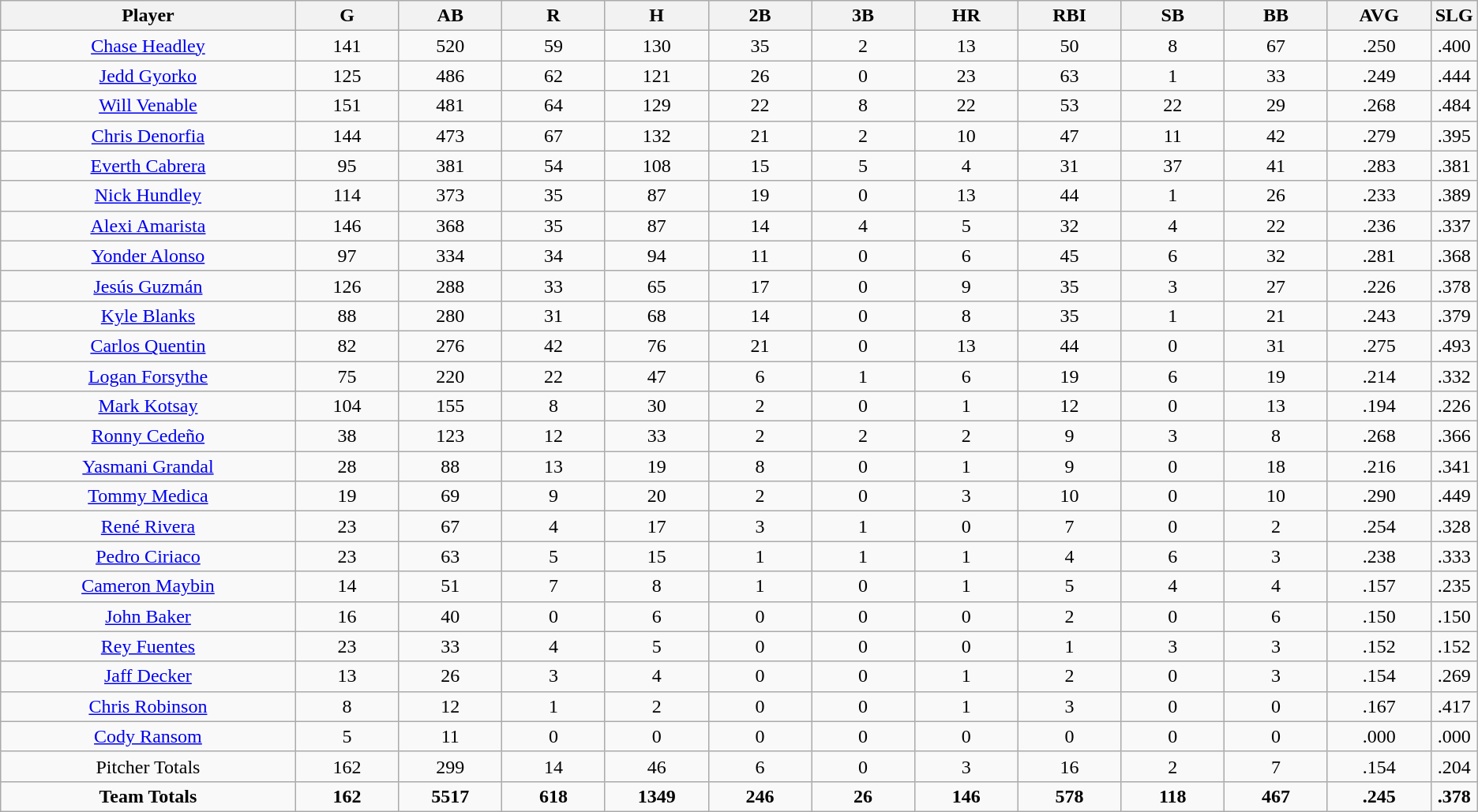<table class=wikitable style="text-align:center">
<tr>
<th bgcolor=#DDDDFF; width="20%">Player</th>
<th bgcolor=#DDDDFF; width="7%">G</th>
<th bgcolor=#DDDDFF; width="7%">AB</th>
<th bgcolor=#DDDDFF; width="7%">R</th>
<th bgcolor=#DDDDFF; width="7%">H</th>
<th bgcolor=#DDDDFF; width="7%">2B</th>
<th bgcolor=#DDDDFF; width="7%">3B</th>
<th bgcolor=#DDDDFF; width="7%">HR</th>
<th bgcolor=#DDDDFF; width="7%">RBI</th>
<th bgcolor=#DDDDFF; width="7%">SB</th>
<th bgcolor=#DDDDFF; width="7%">BB</th>
<th bgcolor=#DDDDFF; width="7%">AVG</th>
<th bgcolor="DDDDFF; width="7%">SLG</th>
</tr>
<tr>
<td><a href='#'>Chase Headley</a></td>
<td>141</td>
<td>520</td>
<td>59</td>
<td>130</td>
<td>35</td>
<td>2</td>
<td>13</td>
<td>50</td>
<td>8</td>
<td>67</td>
<td>.250</td>
<td>.400</td>
</tr>
<tr>
<td><a href='#'>Jedd Gyorko</a></td>
<td>125</td>
<td>486</td>
<td>62</td>
<td>121</td>
<td>26</td>
<td>0</td>
<td>23</td>
<td>63</td>
<td>1</td>
<td>33</td>
<td>.249</td>
<td>.444</td>
</tr>
<tr>
<td><a href='#'>Will Venable</a></td>
<td>151</td>
<td>481</td>
<td>64</td>
<td>129</td>
<td>22</td>
<td>8</td>
<td>22</td>
<td>53</td>
<td>22</td>
<td>29</td>
<td>.268</td>
<td>.484</td>
</tr>
<tr>
<td><a href='#'>Chris Denorfia</a></td>
<td>144</td>
<td>473</td>
<td>67</td>
<td>132</td>
<td>21</td>
<td>2</td>
<td>10</td>
<td>47</td>
<td>11</td>
<td>42</td>
<td>.279</td>
<td>.395</td>
</tr>
<tr>
<td><a href='#'>Everth Cabrera</a></td>
<td>95</td>
<td>381</td>
<td>54</td>
<td>108</td>
<td>15</td>
<td>5</td>
<td>4</td>
<td>31</td>
<td>37</td>
<td>41</td>
<td>.283</td>
<td>.381</td>
</tr>
<tr>
<td><a href='#'>Nick Hundley</a></td>
<td>114</td>
<td>373</td>
<td>35</td>
<td>87</td>
<td>19</td>
<td>0</td>
<td>13</td>
<td>44</td>
<td>1</td>
<td>26</td>
<td>.233</td>
<td>.389</td>
</tr>
<tr>
<td><a href='#'>Alexi Amarista</a></td>
<td>146</td>
<td>368</td>
<td>35</td>
<td>87</td>
<td>14</td>
<td>4</td>
<td>5</td>
<td>32</td>
<td>4</td>
<td>22</td>
<td>.236</td>
<td>.337</td>
</tr>
<tr>
<td><a href='#'>Yonder Alonso</a></td>
<td>97</td>
<td>334</td>
<td>34</td>
<td>94</td>
<td>11</td>
<td>0</td>
<td>6</td>
<td>45</td>
<td>6</td>
<td>32</td>
<td>.281</td>
<td>.368</td>
</tr>
<tr>
<td><a href='#'>Jesús Guzmán</a></td>
<td>126</td>
<td>288</td>
<td>33</td>
<td>65</td>
<td>17</td>
<td>0</td>
<td>9</td>
<td>35</td>
<td>3</td>
<td>27</td>
<td>.226</td>
<td>.378</td>
</tr>
<tr>
<td><a href='#'>Kyle Blanks</a></td>
<td>88</td>
<td>280</td>
<td>31</td>
<td>68</td>
<td>14</td>
<td>0</td>
<td>8</td>
<td>35</td>
<td>1</td>
<td>21</td>
<td>.243</td>
<td>.379</td>
</tr>
<tr>
<td><a href='#'>Carlos Quentin</a></td>
<td>82</td>
<td>276</td>
<td>42</td>
<td>76</td>
<td>21</td>
<td>0</td>
<td>13</td>
<td>44</td>
<td>0</td>
<td>31</td>
<td>.275</td>
<td>.493</td>
</tr>
<tr>
<td><a href='#'>Logan Forsythe</a></td>
<td>75</td>
<td>220</td>
<td>22</td>
<td>47</td>
<td>6</td>
<td>1</td>
<td>6</td>
<td>19</td>
<td>6</td>
<td>19</td>
<td>.214</td>
<td>.332</td>
</tr>
<tr>
<td><a href='#'>Mark Kotsay</a></td>
<td>104</td>
<td>155</td>
<td>8</td>
<td>30</td>
<td>2</td>
<td>0</td>
<td>1</td>
<td>12</td>
<td>0</td>
<td>13</td>
<td>.194</td>
<td>.226</td>
</tr>
<tr>
<td><a href='#'>Ronny Cedeño</a></td>
<td>38</td>
<td>123</td>
<td>12</td>
<td>33</td>
<td>2</td>
<td>2</td>
<td>2</td>
<td>9</td>
<td>3</td>
<td>8</td>
<td>.268</td>
<td>.366</td>
</tr>
<tr>
<td><a href='#'>Yasmani Grandal</a></td>
<td>28</td>
<td>88</td>
<td>13</td>
<td>19</td>
<td>8</td>
<td>0</td>
<td>1</td>
<td>9</td>
<td>0</td>
<td>18</td>
<td>.216</td>
<td>.341</td>
</tr>
<tr>
<td><a href='#'>Tommy Medica</a></td>
<td>19</td>
<td>69</td>
<td>9</td>
<td>20</td>
<td>2</td>
<td>0</td>
<td>3</td>
<td>10</td>
<td>0</td>
<td>10</td>
<td>.290</td>
<td>.449</td>
</tr>
<tr>
<td><a href='#'>René Rivera</a></td>
<td>23</td>
<td>67</td>
<td>4</td>
<td>17</td>
<td>3</td>
<td>1</td>
<td>0</td>
<td>7</td>
<td>0</td>
<td>2</td>
<td>.254</td>
<td>.328</td>
</tr>
<tr>
<td><a href='#'>Pedro Ciriaco</a></td>
<td>23</td>
<td>63</td>
<td>5</td>
<td>15</td>
<td>1</td>
<td>1</td>
<td>1</td>
<td>4</td>
<td>6</td>
<td>3</td>
<td>.238</td>
<td>.333</td>
</tr>
<tr>
<td><a href='#'>Cameron Maybin</a></td>
<td>14</td>
<td>51</td>
<td>7</td>
<td>8</td>
<td>1</td>
<td>0</td>
<td>1</td>
<td>5</td>
<td>4</td>
<td>4</td>
<td>.157</td>
<td>.235</td>
</tr>
<tr>
<td><a href='#'>John Baker</a></td>
<td>16</td>
<td>40</td>
<td>0</td>
<td>6</td>
<td>0</td>
<td>0</td>
<td>0</td>
<td>2</td>
<td>0</td>
<td>6</td>
<td>.150</td>
<td>.150</td>
</tr>
<tr>
<td><a href='#'>Rey Fuentes</a></td>
<td>23</td>
<td>33</td>
<td>4</td>
<td>5</td>
<td>0</td>
<td>0</td>
<td>0</td>
<td>1</td>
<td>3</td>
<td>3</td>
<td>.152</td>
<td>.152</td>
</tr>
<tr>
<td><a href='#'>Jaff Decker</a></td>
<td>13</td>
<td>26</td>
<td>3</td>
<td>4</td>
<td>0</td>
<td>0</td>
<td>1</td>
<td>2</td>
<td>0</td>
<td>3</td>
<td>.154</td>
<td>.269</td>
</tr>
<tr>
<td><a href='#'>Chris Robinson</a></td>
<td>8</td>
<td>12</td>
<td>1</td>
<td>2</td>
<td>0</td>
<td>0</td>
<td>1</td>
<td>3</td>
<td>0</td>
<td>0</td>
<td>.167</td>
<td>.417</td>
</tr>
<tr>
<td><a href='#'>Cody Ransom</a></td>
<td>5</td>
<td>11</td>
<td>0</td>
<td>0</td>
<td>0</td>
<td>0</td>
<td>0</td>
<td>0</td>
<td>0</td>
<td>0</td>
<td>.000</td>
<td>.000</td>
</tr>
<tr>
<td>Pitcher Totals</td>
<td>162</td>
<td>299</td>
<td>14</td>
<td>46</td>
<td>6</td>
<td>0</td>
<td>3</td>
<td>16</td>
<td>2</td>
<td>7</td>
<td>.154</td>
<td>.204</td>
</tr>
<tr>
<td><strong>Team Totals</strong></td>
<td><strong>162</strong></td>
<td><strong>5517</strong></td>
<td><strong>618</strong></td>
<td><strong>1349</strong></td>
<td><strong>246</strong></td>
<td><strong>26</strong></td>
<td><strong>146</strong></td>
<td><strong>578</strong></td>
<td><strong>118</strong></td>
<td><strong>467</strong></td>
<td><strong>.245</strong></td>
<td><strong>.378</strong></td>
</tr>
</table>
